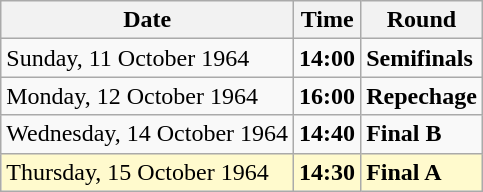<table class="wikitable">
<tr>
<th>Date</th>
<th>Time</th>
<th>Round</th>
</tr>
<tr>
<td>Sunday, 11 October 1964</td>
<td><strong>14:00</strong></td>
<td><strong>Semifinals</strong></td>
</tr>
<tr>
<td>Monday, 12 October 1964</td>
<td><strong>16:00</strong></td>
<td><strong>Repechage</strong></td>
</tr>
<tr>
<td>Wednesday, 14 October 1964</td>
<td><strong>14:40</strong></td>
<td><strong>Final B</strong></td>
</tr>
<tr style=background:lemonchiffon>
<td>Thursday, 15 October 1964</td>
<td><strong>14:30</strong></td>
<td><strong>Final A</strong></td>
</tr>
</table>
